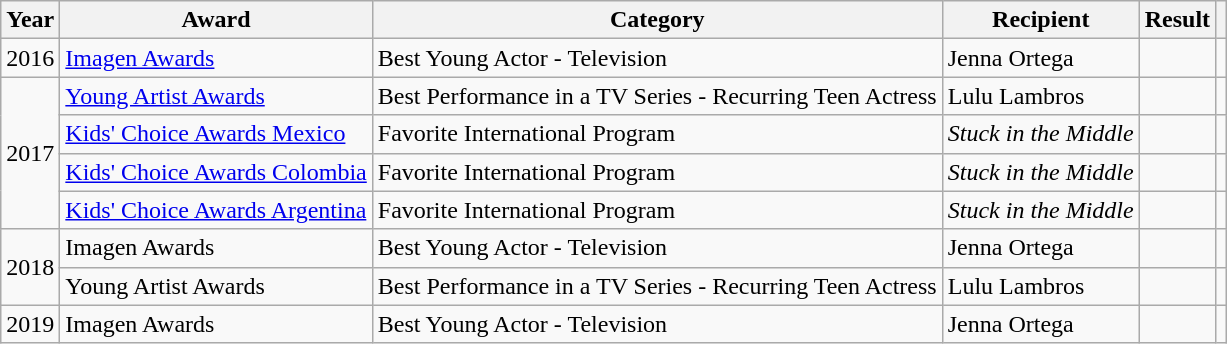<table class="wikitable">
<tr>
<th>Year</th>
<th>Award</th>
<th>Category</th>
<th>Recipient</th>
<th>Result</th>
<th></th>
</tr>
<tr>
<td>2016</td>
<td><a href='#'>Imagen Awards</a></td>
<td>Best Young Actor - Television</td>
<td>Jenna Ortega</td>
<td></td>
<td></td>
</tr>
<tr>
<td rowspan="4">2017</td>
<td><a href='#'>Young Artist Awards</a></td>
<td>Best Performance in a TV Series - Recurring Teen Actress</td>
<td>Lulu Lambros</td>
<td></td>
<td></td>
</tr>
<tr>
<td><a href='#'>Kids' Choice Awards Mexico</a></td>
<td>Favorite International Program</td>
<td><em>Stuck in the Middle</em></td>
<td></td>
<td style="text-align:center;"></td>
</tr>
<tr>
<td><a href='#'>Kids' Choice Awards Colombia</a></td>
<td>Favorite International Program</td>
<td><em>Stuck in the Middle</em></td>
<td></td>
<td style="text-align:center;"></td>
</tr>
<tr>
<td><a href='#'>Kids' Choice Awards Argentina</a></td>
<td>Favorite International Program</td>
<td><em>Stuck in the Middle</em></td>
<td></td>
<td style="text-align:center;"></td>
</tr>
<tr>
<td rowspan="2">2018</td>
<td>Imagen Awards</td>
<td>Best Young Actor - Television</td>
<td>Jenna Ortega</td>
<td></td>
<td></td>
</tr>
<tr>
<td>Young Artist Awards</td>
<td>Best Performance in a TV Series - Recurring Teen Actress</td>
<td>Lulu Lambros</td>
<td></td>
<td></td>
</tr>
<tr>
<td>2019</td>
<td>Imagen Awards</td>
<td>Best Young Actor - Television</td>
<td>Jenna Ortega</td>
<td></td>
<td></td>
</tr>
</table>
